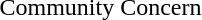<table>
<tr>
<td></td>
<td></td>
<td></td>
<td> Community Concern</td>
</tr>
</table>
